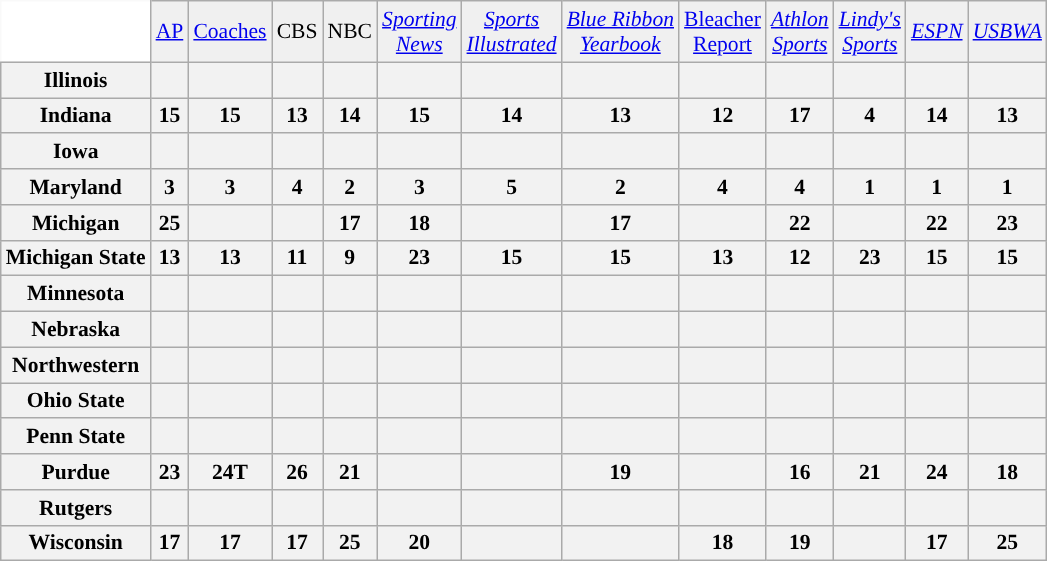<table class="wikitable" style="white-space:nowrap; font-size:90%;">
<tr>
<td style="background:white; border-top-style:hidden; border-left-style:hidden;"></td>
<td align="center" style="background:#f0f0f0;"><a href='#'>AP</a></td>
<td align="center" style="background:#f0f0f0;"><a href='#'>Coaches</a></td>
<td align="center" style="background:#f0f0f0;">CBS</td>
<td align="center" style="background:#f0f0f0;">NBC</td>
<td align="center" style="background:#f0f0f0;"><em><a href='#'>Sporting<br>News</a></em></td>
<td align="center" style="background:#f0f0f0;"><em><a href='#'>Sports<br>Illustrated</a></em></td>
<td align="center" style="background:#f0f0f0;"><em><a href='#'>Blue Ribbon<br>Yearbook</a></em></td>
<td align="center" style="background:#f0f0f0;"><a href='#'>Bleacher<br>Report</a></td>
<td align="center" style="background:#f0f0f0;"><em><a href='#'>Athlon<br>Sports</a></em></td>
<td align="center" style="background:#f0f0f0;"><em><a href='#'>Lindy's<br>Sports</a></em></td>
<td align="center" style="background:#f0f0f0;"><em><a href='#'>ESPN</a></em></td>
<td align="center" style="background:#f0f0f0;"><em><a href='#'>USBWA</a></em></td>
</tr>
<tr style="text-align:center;">
<th style="background:#">Illinois</th>
<th></th>
<th></th>
<th></th>
<th></th>
<th></th>
<th></th>
<th></th>
<th></th>
<th></th>
<th></th>
<th></th>
<th></th>
</tr>
<tr style="text-align:center;">
<th style=>Indiana</th>
<th>15</th>
<th>15</th>
<th>13</th>
<th>14</th>
<th>15</th>
<th>14</th>
<th>13</th>
<th>12</th>
<th>17</th>
<th>4</th>
<th>14</th>
<th>13</th>
</tr>
<tr style="text-align:center;">
<th style=>Iowa</th>
<th></th>
<th></th>
<th></th>
<th></th>
<th></th>
<th></th>
<th></th>
<th></th>
<th></th>
<th></th>
<th></th>
<th></th>
</tr>
<tr style="text-align:center;">
<th style=>Maryland</th>
<th>3</th>
<th>3</th>
<th>4</th>
<th>2</th>
<th>3</th>
<th>5</th>
<th>2</th>
<th>4</th>
<th>4</th>
<th>1</th>
<th>1</th>
<th>1</th>
</tr>
<tr style="text-align:center;">
<th style=>Michigan</th>
<th>25</th>
<th></th>
<th></th>
<th>17</th>
<th>18</th>
<th></th>
<th>17</th>
<th></th>
<th>22</th>
<th></th>
<th>22</th>
<th>23</th>
</tr>
<tr style="text-align:center;">
<th style=>Michigan State</th>
<th>13</th>
<th>13</th>
<th>11</th>
<th>9</th>
<th>23</th>
<th>15</th>
<th>15</th>
<th>13</th>
<th>12</th>
<th>23</th>
<th>15</th>
<th>15</th>
</tr>
<tr style="text-align:center;">
<th style=>Minnesota</th>
<th></th>
<th></th>
<th></th>
<th></th>
<th></th>
<th></th>
<th></th>
<th></th>
<th></th>
<th></th>
<th></th>
<th></th>
</tr>
<tr style="text-align:center;">
<th style=>Nebraska</th>
<th></th>
<th></th>
<th></th>
<th></th>
<th></th>
<th></th>
<th></th>
<th></th>
<th></th>
<th></th>
<th></th>
<th></th>
</tr>
<tr style="text-align:center;">
<th style=>Northwestern</th>
<th></th>
<th></th>
<th></th>
<th></th>
<th></th>
<th></th>
<th></th>
<th></th>
<th></th>
<th></th>
<th></th>
<th></th>
</tr>
<tr style="text-align:center;">
<th style=>Ohio State</th>
<th></th>
<th></th>
<th></th>
<th></th>
<th></th>
<th></th>
<th></th>
<th></th>
<th></th>
<th></th>
<th></th>
<th></th>
</tr>
<tr style="text-align:center;">
<th style=>Penn State</th>
<th></th>
<th></th>
<th></th>
<th></th>
<th></th>
<th></th>
<th></th>
<th></th>
<th></th>
<th></th>
<th></th>
<th></th>
</tr>
<tr style="text-align:center;">
<th style=>Purdue</th>
<th>23</th>
<th>24T</th>
<th>26</th>
<th>21</th>
<th></th>
<th></th>
<th>19</th>
<th></th>
<th>16</th>
<th>21</th>
<th>24</th>
<th>18</th>
</tr>
<tr style="text-align:center;">
<th style=>Rutgers</th>
<th></th>
<th></th>
<th></th>
<th></th>
<th></th>
<th></th>
<th></th>
<th></th>
<th></th>
<th></th>
<th></th>
<th></th>
</tr>
<tr style="text-align:center;">
<th style=>Wisconsin</th>
<th>17</th>
<th>17</th>
<th>17</th>
<th>25</th>
<th>20</th>
<th></th>
<th></th>
<th>18</th>
<th>19</th>
<th></th>
<th>17</th>
<th>25</th>
</tr>
</table>
